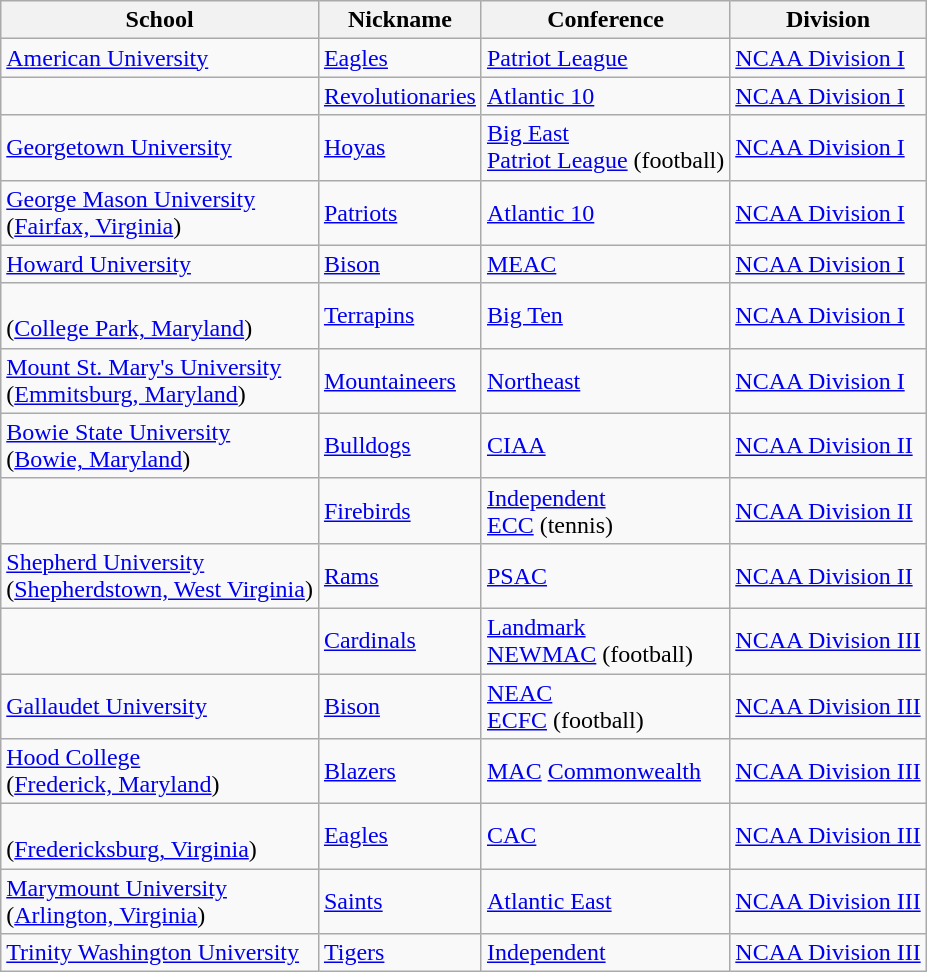<table class="wikitable">
<tr>
<th>School</th>
<th>Nickname</th>
<th>Conference</th>
<th>Division</th>
</tr>
<tr>
<td><a href='#'>American University</a></td>
<td><a href='#'>Eagles</a></td>
<td><a href='#'>Patriot League</a></td>
<td><a href='#'>NCAA Division I</a></td>
</tr>
<tr>
<td></td>
<td><a href='#'>Revolutionaries</a></td>
<td><a href='#'>Atlantic 10</a></td>
<td><a href='#'>NCAA Division I</a></td>
</tr>
<tr>
<td><a href='#'>Georgetown University</a></td>
<td><a href='#'>Hoyas</a></td>
<td><a href='#'>Big East</a><br><a href='#'>Patriot League</a> (football)</td>
<td><a href='#'>NCAA Division I</a></td>
</tr>
<tr>
<td><a href='#'>George Mason University</a><br>(<a href='#'>Fairfax, Virginia</a>)</td>
<td><a href='#'>Patriots</a></td>
<td><a href='#'>Atlantic 10</a></td>
<td><a href='#'>NCAA Division I</a></td>
</tr>
<tr>
<td><a href='#'>Howard University</a></td>
<td><a href='#'>Bison</a></td>
<td><a href='#'>MEAC</a></td>
<td><a href='#'>NCAA Division I</a></td>
</tr>
<tr>
<td><br>(<a href='#'>College Park, Maryland</a>)</td>
<td><a href='#'>Terrapins</a></td>
<td><a href='#'>Big Ten</a></td>
<td><a href='#'>NCAA Division I</a></td>
</tr>
<tr>
<td><a href='#'>Mount St. Mary's University</a><br>(<a href='#'>Emmitsburg, Maryland</a>)</td>
<td><a href='#'>Mountaineers</a></td>
<td><a href='#'>Northeast</a></td>
<td><a href='#'>NCAA Division I</a></td>
</tr>
<tr>
<td><a href='#'>Bowie State University</a><br>(<a href='#'>Bowie, Maryland</a>)</td>
<td><a href='#'>Bulldogs</a></td>
<td><a href='#'>CIAA</a></td>
<td><a href='#'>NCAA Division II</a></td>
</tr>
<tr>
<td></td>
<td><a href='#'>Firebirds</a></td>
<td><a href='#'>Independent</a><br><a href='#'>ECC</a> (tennis)</td>
<td><a href='#'>NCAA Division II</a></td>
</tr>
<tr>
<td><a href='#'>Shepherd University</a><br>(<a href='#'>Shepherdstown, West Virginia</a>)</td>
<td><a href='#'>Rams</a></td>
<td><a href='#'>PSAC</a></td>
<td><a href='#'>NCAA Division II</a></td>
</tr>
<tr>
<td></td>
<td><a href='#'>Cardinals</a></td>
<td><a href='#'>Landmark</a><br><a href='#'>NEWMAC</a> (football)</td>
<td><a href='#'>NCAA Division III</a></td>
</tr>
<tr>
<td><a href='#'>Gallaudet University</a></td>
<td><a href='#'>Bison</a></td>
<td><a href='#'>NEAC</a><br><a href='#'>ECFC</a> (football)</td>
<td><a href='#'>NCAA Division III</a></td>
</tr>
<tr>
<td><a href='#'>Hood College</a><br>(<a href='#'>Frederick, Maryland</a>)</td>
<td><a href='#'>Blazers</a></td>
<td><a href='#'>MAC</a> <a href='#'>Commonwealth</a></td>
<td><a href='#'>NCAA Division III</a></td>
</tr>
<tr>
<td><br>(<a href='#'>Fredericksburg, Virginia</a>)</td>
<td><a href='#'>Eagles</a></td>
<td><a href='#'>CAC</a></td>
<td><a href='#'>NCAA Division III</a></td>
</tr>
<tr>
<td><a href='#'>Marymount University</a><br>(<a href='#'>Arlington, Virginia</a>)</td>
<td><a href='#'>Saints</a></td>
<td><a href='#'>Atlantic East</a></td>
<td><a href='#'>NCAA Division III</a></td>
</tr>
<tr>
<td><a href='#'>Trinity Washington University</a></td>
<td><a href='#'>Tigers</a></td>
<td><a href='#'>Independent</a></td>
<td><a href='#'>NCAA Division III</a></td>
</tr>
</table>
